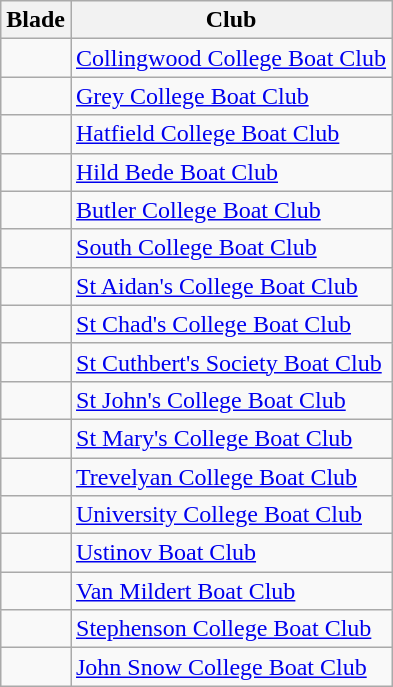<table class="wikitable">
<tr>
<th>Blade</th>
<th>Club</th>
</tr>
<tr>
<td></td>
<td><a href='#'>Collingwood College Boat Club</a></td>
</tr>
<tr>
<td></td>
<td><a href='#'>Grey College Boat Club</a></td>
</tr>
<tr>
<td></td>
<td><a href='#'>Hatfield College Boat Club</a></td>
</tr>
<tr>
<td></td>
<td><a href='#'>Hild Bede Boat Club</a></td>
</tr>
<tr>
<td></td>
<td><a href='#'>Butler College Boat Club</a></td>
</tr>
<tr>
<td></td>
<td><a href='#'>South College Boat Club</a></td>
</tr>
<tr>
<td></td>
<td><a href='#'>St Aidan's College Boat Club</a></td>
</tr>
<tr>
<td></td>
<td><a href='#'>St Chad's College Boat Club</a></td>
</tr>
<tr>
<td></td>
<td><a href='#'>St Cuthbert's Society Boat Club</a></td>
</tr>
<tr>
<td></td>
<td><a href='#'>St John's College Boat Club</a></td>
</tr>
<tr>
<td></td>
<td><a href='#'>St Mary's College Boat Club</a></td>
</tr>
<tr>
<td></td>
<td><a href='#'>Trevelyan College Boat Club</a></td>
</tr>
<tr>
<td></td>
<td><a href='#'>University College Boat Club</a></td>
</tr>
<tr>
<td></td>
<td><a href='#'>Ustinov Boat Club</a></td>
</tr>
<tr>
<td></td>
<td><a href='#'>Van Mildert Boat Club</a></td>
</tr>
<tr>
<td></td>
<td><a href='#'>Stephenson College Boat Club</a></td>
</tr>
<tr>
<td></td>
<td><a href='#'>John Snow College Boat Club</a></td>
</tr>
</table>
